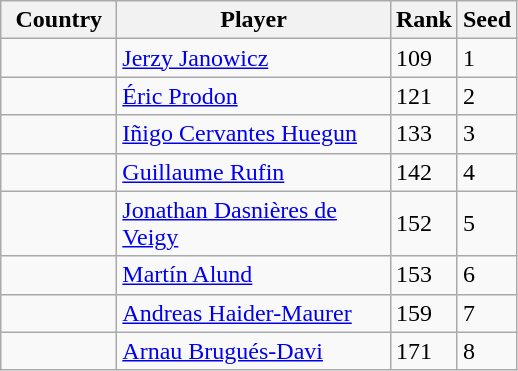<table class="sortable wikitable">
<tr>
<th width="70">Country</th>
<th width="175">Player</th>
<th>Rank</th>
<th>Seed</th>
</tr>
<tr>
<td></td>
<td><a href='#'>Jerzy Janowicz</a></td>
<td>109</td>
<td>1</td>
</tr>
<tr>
<td></td>
<td><a href='#'>Éric Prodon</a></td>
<td>121</td>
<td>2</td>
</tr>
<tr>
<td></td>
<td><a href='#'>Iñigo Cervantes Huegun</a></td>
<td>133</td>
<td>3</td>
</tr>
<tr>
<td></td>
<td><a href='#'>Guillaume Rufin</a></td>
<td>142</td>
<td>4</td>
</tr>
<tr>
<td></td>
<td><a href='#'>Jonathan Dasnières de Veigy</a></td>
<td>152</td>
<td>5</td>
</tr>
<tr>
<td></td>
<td><a href='#'>Martín Alund</a></td>
<td>153</td>
<td>6</td>
</tr>
<tr>
<td></td>
<td><a href='#'>Andreas Haider-Maurer</a></td>
<td>159</td>
<td>7</td>
</tr>
<tr>
<td></td>
<td><a href='#'>Arnau Brugués-Davi</a></td>
<td>171</td>
<td>8</td>
</tr>
</table>
